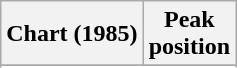<table class="wikitable sortable plainrowheaders" style="text-align:center">
<tr>
<th scope="col">Chart (1985)</th>
<th scope="col">Peak<br>position</th>
</tr>
<tr>
</tr>
<tr>
</tr>
</table>
